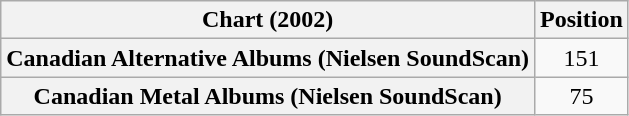<table class="wikitable plainrowheaders" style="text-align:center">
<tr>
<th>Chart (2002)</th>
<th>Position</th>
</tr>
<tr>
<th scope="row">Canadian Alternative Albums (Nielsen SoundScan)</th>
<td>151</td>
</tr>
<tr>
<th scope="row">Canadian Metal Albums (Nielsen SoundScan)</th>
<td>75</td>
</tr>
</table>
